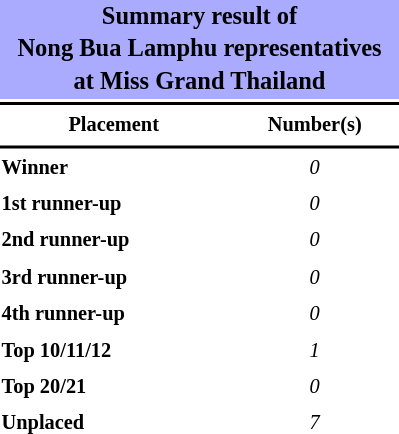<table style="width: 270px; font-size:85%; line-height:1.5em;">
<tr>
<th colspan="2" align="center" style="background:#AAF;"><big>Summary result of<br>Nong Bua Lamphu representatives<br>at Miss Grand Thailand</big></th>
</tr>
<tr>
<td colspan="2" style="background:black"></td>
</tr>
<tr>
<th scope="col">Placement</th>
<th scope="col">Number(s)</th>
</tr>
<tr>
<td colspan="2" style="background:black"></td>
</tr>
<tr>
<td align="left"><strong>Winner</strong></td>
<td align="center"><em>0</em></td>
</tr>
<tr>
<td align="left"><strong>1st runner-up</strong></td>
<td align="center"><em>0</em></td>
</tr>
<tr>
<td align="left"><strong>2nd runner-up</strong></td>
<td align="center"><em>0</em></td>
</tr>
<tr>
<td align="left"><strong>3rd runner-up</strong></td>
<td align="center"><em>0</em></td>
</tr>
<tr>
<td align="left"><strong>4th runner-up</strong></td>
<td align="center"><em>0</em></td>
</tr>
<tr>
<td align="left"><strong>Top 10/11/12</strong></td>
<td align="center"><em>1</em></td>
</tr>
<tr>
<td align="left"><strong>Top 20/21</strong></td>
<td align="center"><em>0</em></td>
</tr>
<tr>
<td align="left"><strong>Unplaced</strong></td>
<td align="center"><em>7</em></td>
</tr>
</table>
